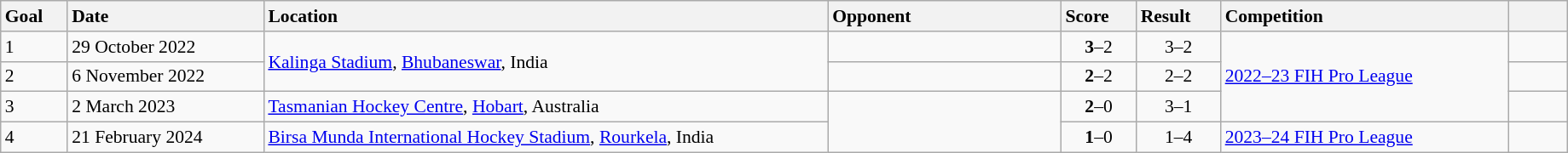<table class="wikitable sortable" style="font-size:90%" width=97%>
<tr>
<th style="width: 25px; text-align: left">Goal</th>
<th style="width: 100px; text-align: left">Date</th>
<th style="width: 300px; text-align: left">Location</th>
<th style="width: 120px; text-align: left">Opponent</th>
<th style="width: 30px; text-align: left">Score</th>
<th style="width: 30px; text-align: left">Result</th>
<th style="width: 150px; text-align: left">Competition</th>
<th style="width: 25px; text-align: left"></th>
</tr>
<tr>
<td>1</td>
<td>29 October 2022</td>
<td rowspan=2><a href='#'>Kalinga Stadium</a>, <a href='#'>Bhubaneswar</a>, India</td>
<td></td>
<td align="center"><strong>3</strong>–2</td>
<td align="center">3–2</td>
<td rowspan=3><a href='#'>2022–23 FIH Pro League</a></td>
<td></td>
</tr>
<tr>
<td>2</td>
<td>6 November 2022</td>
<td></td>
<td align="center"><strong>2</strong>–2</td>
<td align="center">2–2</td>
<td></td>
</tr>
<tr>
<td>3</td>
<td>2 March 2023</td>
<td><a href='#'>Tasmanian Hockey Centre</a>, <a href='#'>Hobart</a>, Australia</td>
<td rowspan=2></td>
<td align="center"><strong>2</strong>–0</td>
<td align="center">3–1</td>
<td></td>
</tr>
<tr>
<td>4</td>
<td>21 February 2024</td>
<td><a href='#'>Birsa Munda International Hockey Stadium</a>, <a href='#'>Rourkela</a>, India</td>
<td align="center"><strong>1</strong>–0</td>
<td align="center">1–4</td>
<td><a href='#'>2023–24 FIH Pro League</a></td>
<td></td>
</tr>
</table>
